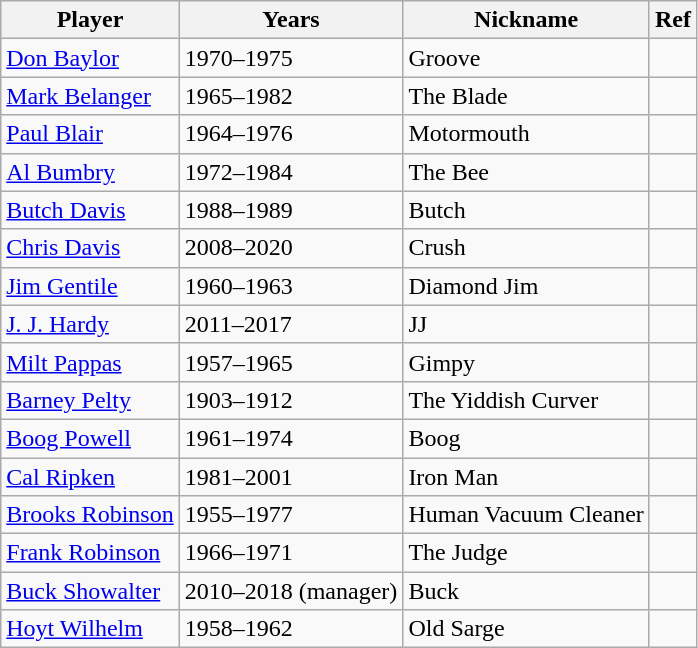<table class="wikitable sortable">
<tr>
<th>Player</th>
<th>Years</th>
<th>Nickname</th>
<th>Ref</th>
</tr>
<tr>
<td><a href='#'>Don Baylor</a></td>
<td>1970–1975</td>
<td>Groove</td>
<td></td>
</tr>
<tr>
<td><a href='#'>Mark Belanger</a></td>
<td>1965–1982</td>
<td>The Blade</td>
<td></td>
</tr>
<tr>
<td><a href='#'>Paul Blair</a></td>
<td>1964–1976</td>
<td>Motormouth</td>
<td></td>
</tr>
<tr>
<td><a href='#'>Al Bumbry</a></td>
<td>1972–1984</td>
<td>The Bee</td>
<td></td>
</tr>
<tr>
<td><a href='#'>Butch Davis</a></td>
<td>1988–1989</td>
<td>Butch</td>
<td></td>
</tr>
<tr>
<td><a href='#'>Chris Davis</a></td>
<td>2008–2020</td>
<td>Crush</td>
<td></td>
</tr>
<tr>
<td><a href='#'>Jim Gentile</a></td>
<td>1960–1963</td>
<td>Diamond Jim</td>
<td></td>
</tr>
<tr>
<td><a href='#'>J. J. Hardy</a></td>
<td>2011–2017</td>
<td>JJ</td>
<td></td>
</tr>
<tr>
<td><a href='#'>Milt Pappas</a></td>
<td>1957–1965</td>
<td>Gimpy</td>
<td></td>
</tr>
<tr>
<td><a href='#'>Barney Pelty</a></td>
<td>1903–1912</td>
<td>The Yiddish Curver</td>
<td></td>
</tr>
<tr>
<td><a href='#'>Boog Powell</a></td>
<td>1961–1974</td>
<td>Boog</td>
<td></td>
</tr>
<tr>
<td><a href='#'>Cal Ripken</a></td>
<td>1981–2001</td>
<td>Iron Man</td>
<td></td>
</tr>
<tr>
<td><a href='#'>Brooks Robinson</a></td>
<td>1955–1977</td>
<td>Human Vacuum Cleaner</td>
<td></td>
</tr>
<tr>
<td><a href='#'>Frank Robinson</a></td>
<td>1966–1971</td>
<td>The Judge</td>
<td></td>
</tr>
<tr>
<td><a href='#'>Buck Showalter</a></td>
<td>2010–2018 (manager)</td>
<td>Buck</td>
<td></td>
</tr>
<tr>
<td><a href='#'>Hoyt Wilhelm</a></td>
<td>1958–1962</td>
<td>Old Sarge</td>
<td></td>
</tr>
</table>
